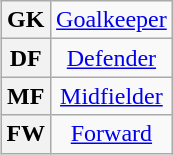<table class="wikitable plainrowheaders" style="text-align:center;margin-left:1em;float:right">
<tr>
<th>GK</th>
<td><a href='#'>Goalkeeper</a></td>
</tr>
<tr>
<th>DF</th>
<td><a href='#'>Defender</a></td>
</tr>
<tr>
<th>MF</th>
<td><a href='#'>Midfielder</a></td>
</tr>
<tr>
<th>FW</th>
<td><a href='#'>Forward</a></td>
</tr>
</table>
